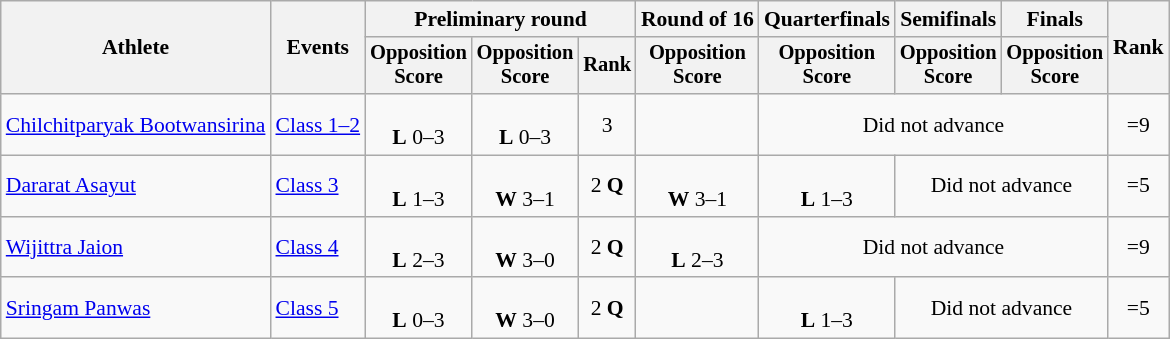<table class=wikitable style=font-size:90%>
<tr>
<th rowspan="2">Athlete</th>
<th rowspan="2">Events</th>
<th colspan="3">Preliminary round</th>
<th>Round of 16</th>
<th>Quarterfinals</th>
<th>Semifinals</th>
<th>Finals</th>
<th rowspan="2">Rank</th>
</tr>
<tr style=font-size:95%>
<th>Opposition<br>Score</th>
<th>Opposition<br>Score</th>
<th>Rank</th>
<th>Opposition<br>Score</th>
<th>Opposition<br>Score</th>
<th>Opposition<br>Score</th>
<th>Opposition<br>Score</th>
</tr>
<tr align=center>
<td align=left><a href='#'>Chilchitparyak Bootwansirina</a></td>
<td align=left><a href='#'>Class 1–2</a></td>
<td><br><strong>L</strong> 0–3</td>
<td><br><strong>L</strong> 0–3</td>
<td>3</td>
<td></td>
<td colspan=3>Did not advance</td>
<td>=9</td>
</tr>
<tr align=center>
<td align=left><a href='#'>Dararat Asayut</a></td>
<td align=left><a href='#'>Class 3</a></td>
<td><br><strong>L</strong> 1–3</td>
<td><br><strong>W</strong> 3–1</td>
<td>2 <strong>Q</strong></td>
<td><br><strong>W</strong> 3–1</td>
<td><br><strong>L</strong> 1–3</td>
<td colspan=2>Did not advance</td>
<td>=5</td>
</tr>
<tr align=center>
<td align=left><a href='#'>Wijittra Jaion</a></td>
<td align=left><a href='#'>Class 4</a></td>
<td><br><strong>L</strong> 2–3</td>
<td><br><strong>W</strong> 3–0</td>
<td>2 <strong>Q</strong></td>
<td><br><strong>L</strong> 2–3</td>
<td colspan=3>Did not advance</td>
<td>=9</td>
</tr>
<tr align=center>
<td align=left><a href='#'>Sringam Panwas</a></td>
<td align=left><a href='#'>Class 5</a></td>
<td><br><strong>L</strong> 0–3</td>
<td><br><strong>W</strong> 3–0</td>
<td>2 <strong>Q</strong></td>
<td></td>
<td><br><strong>L</strong> 1–3</td>
<td colspan=2>Did not advance</td>
<td>=5</td>
</tr>
</table>
